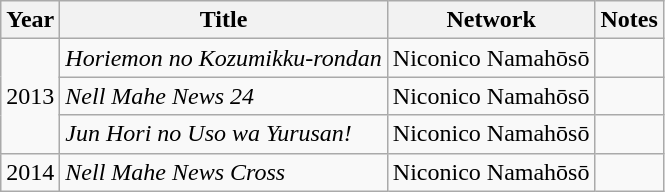<table class="wikitable">
<tr>
<th>Year</th>
<th>Title</th>
<th>Network</th>
<th>Notes</th>
</tr>
<tr>
<td rowspan="3">2013</td>
<td><em>Horiemon no Kozumikku-rondan</em></td>
<td>Niconico Namahōsō</td>
<td></td>
</tr>
<tr>
<td><em>Nell Mahe News 24</em></td>
<td>Niconico Namahōsō</td>
<td></td>
</tr>
<tr>
<td><em>Jun Hori no Uso wa Yurusan!</em></td>
<td>Niconico Namahōsō</td>
<td></td>
</tr>
<tr>
<td>2014</td>
<td><em>Nell Mahe News Cross</em></td>
<td>Niconico Namahōsō</td>
<td></td>
</tr>
</table>
